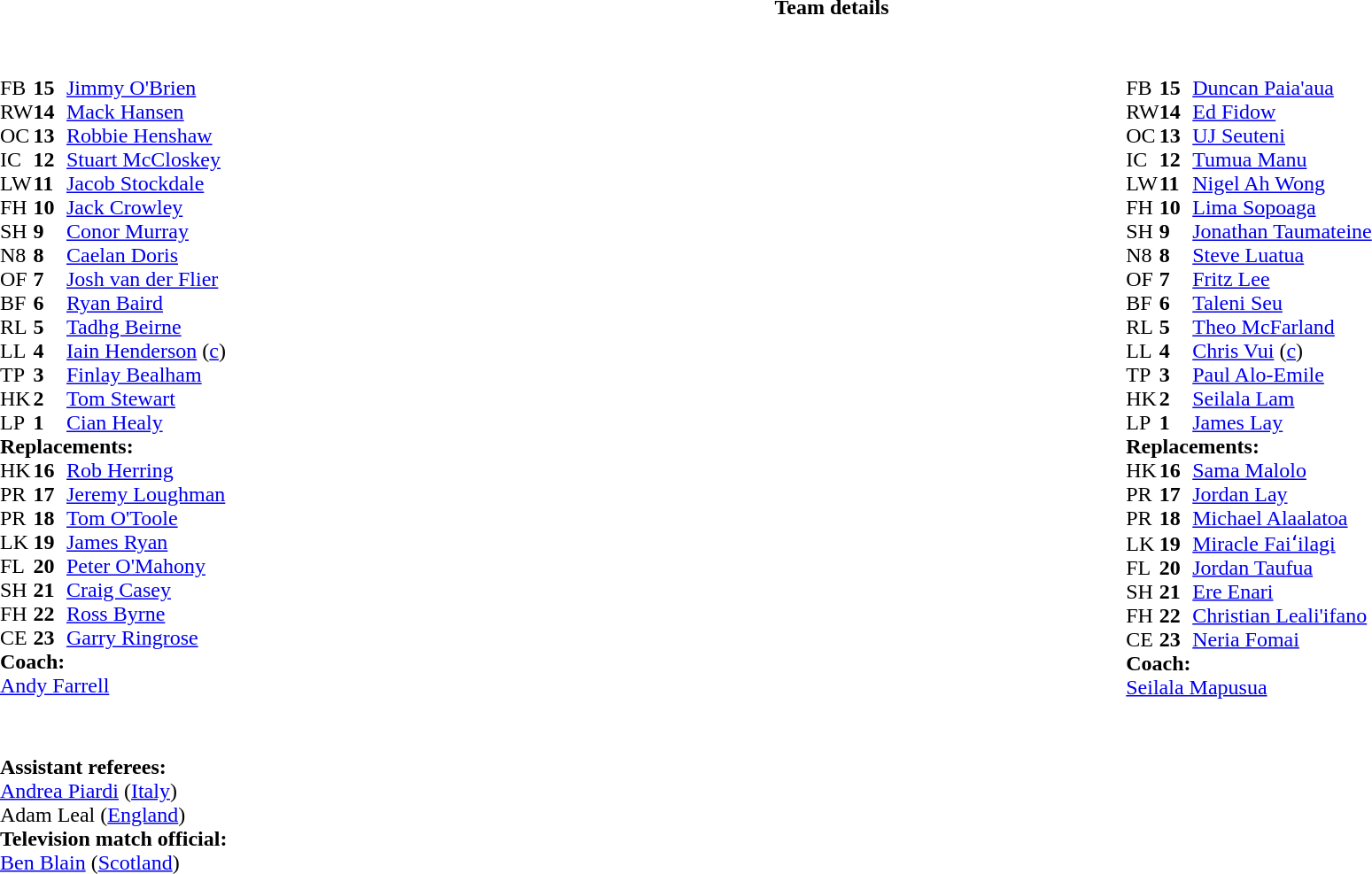<table border="0" style="width:100%;" class="collapsible collapsed">
<tr>
<th>Team details</th>
</tr>
<tr>
<td><br><table style="width:100%">
<tr>
<td style="vertical-align:top;width:50%"><br><table cellspacing="0" cellpadding="0">
<tr>
<th width="25"></th>
<th width="25"></th>
</tr>
<tr>
<td>FB</td>
<td><strong>15</strong></td>
<td><a href='#'>Jimmy O'Brien</a></td>
<td></td>
<td></td>
</tr>
<tr>
<td>RW</td>
<td><strong>14</strong></td>
<td><a href='#'>Mack Hansen</a></td>
</tr>
<tr>
<td>OC</td>
<td><strong>13</strong></td>
<td><a href='#'>Robbie Henshaw</a></td>
</tr>
<tr>
<td>IC</td>
<td><strong>12</strong></td>
<td><a href='#'>Stuart McCloskey</a></td>
</tr>
<tr>
<td>LW</td>
<td><strong>11</strong></td>
<td><a href='#'>Jacob Stockdale</a></td>
<td></td>
<td></td>
</tr>
<tr>
<td>FH</td>
<td><strong>10</strong></td>
<td><a href='#'>Jack Crowley</a></td>
</tr>
<tr>
<td>SH</td>
<td><strong>9</strong></td>
<td><a href='#'>Conor Murray</a></td>
<td></td>
<td></td>
</tr>
<tr>
<td>N8</td>
<td><strong>8</strong></td>
<td><a href='#'>Caelan Doris</a></td>
</tr>
<tr>
<td>OF</td>
<td><strong>7</strong></td>
<td><a href='#'>Josh van der Flier</a></td>
</tr>
<tr>
<td>BF</td>
<td><strong>6</strong></td>
<td><a href='#'>Ryan Baird</a></td>
<td></td>
<td></td>
</tr>
<tr>
<td>RL</td>
<td><strong>5</strong></td>
<td><a href='#'>Tadhg Beirne</a></td>
</tr>
<tr>
<td>LL</td>
<td><strong>4</strong></td>
<td><a href='#'>Iain Henderson</a> (<a href='#'>c</a>)</td>
<td></td>
<td></td>
</tr>
<tr>
<td>TP</td>
<td><strong>3</strong></td>
<td><a href='#'>Finlay Bealham</a></td>
<td></td>
<td></td>
</tr>
<tr>
<td>HK</td>
<td><strong>2</strong></td>
<td><a href='#'>Tom Stewart</a></td>
<td></td>
<td></td>
</tr>
<tr>
<td>LP</td>
<td><strong>1</strong></td>
<td><a href='#'>Cian Healy</a></td>
<td></td>
<td></td>
</tr>
<tr>
<td colspan="3"><strong>Replacements:</strong></td>
</tr>
<tr>
<td>HK</td>
<td><strong>16</strong></td>
<td><a href='#'>Rob Herring</a></td>
<td></td>
<td></td>
</tr>
<tr>
<td>PR</td>
<td><strong>17</strong></td>
<td><a href='#'>Jeremy Loughman</a></td>
<td></td>
<td></td>
</tr>
<tr>
<td>PR</td>
<td><strong>18</strong></td>
<td><a href='#'>Tom O'Toole</a></td>
<td></td>
<td></td>
</tr>
<tr>
<td>LK</td>
<td><strong>19</strong></td>
<td><a href='#'>James Ryan</a></td>
<td></td>
<td></td>
</tr>
<tr>
<td>FL</td>
<td><strong>20</strong></td>
<td><a href='#'>Peter O'Mahony</a></td>
<td></td>
<td></td>
</tr>
<tr>
<td>SH</td>
<td><strong>21</strong></td>
<td><a href='#'>Craig Casey</a></td>
<td></td>
<td></td>
</tr>
<tr>
<td>FH</td>
<td><strong>22</strong></td>
<td><a href='#'>Ross Byrne</a></td>
<td></td>
<td></td>
</tr>
<tr>
<td>CE</td>
<td><strong>23</strong></td>
<td><a href='#'>Garry Ringrose</a></td>
<td></td>
<td></td>
</tr>
<tr>
<td colspan="3"><strong>Coach:</strong></td>
</tr>
<tr>
<td colspan="3"> <a href='#'>Andy Farrell</a></td>
</tr>
</table>
</td>
<td style="vertical-align:top;width:50%"><br><table cellspacing="0" cellpadding="0" style="margin:auto">
<tr>
<th width="25"></th>
<th width="25"></th>
</tr>
<tr>
<td>FB</td>
<td><strong>15</strong></td>
<td><a href='#'>Duncan Paia'aua</a></td>
</tr>
<tr>
<td>RW</td>
<td><strong>14</strong></td>
<td><a href='#'>Ed Fidow</a></td>
<td></td>
<td></td>
</tr>
<tr>
<td>OC</td>
<td><strong>13</strong></td>
<td><a href='#'>UJ Seuteni</a></td>
</tr>
<tr>
<td>IC</td>
<td><strong>12</strong></td>
<td><a href='#'>Tumua Manu</a></td>
</tr>
<tr>
<td>LW</td>
<td><strong>11</strong></td>
<td><a href='#'>Nigel Ah Wong</a></td>
</tr>
<tr>
<td>FH</td>
<td><strong>10</strong></td>
<td><a href='#'>Lima Sopoaga</a></td>
</tr>
<tr>
<td>SH</td>
<td><strong>9</strong></td>
<td><a href='#'>Jonathan Taumateine</a></td>
<td></td>
<td></td>
</tr>
<tr>
<td>N8</td>
<td><strong>8</strong></td>
<td><a href='#'>Steve Luatua</a></td>
<td></td>
<td></td>
</tr>
<tr>
<td>OF</td>
<td><strong>7</strong></td>
<td><a href='#'>Fritz Lee</a></td>
</tr>
<tr>
<td>BF</td>
<td><strong>6</strong></td>
<td><a href='#'>Taleni Seu</a></td>
</tr>
<tr>
<td>RL</td>
<td><strong>5</strong></td>
<td><a href='#'>Theo McFarland</a></td>
</tr>
<tr>
<td>LL</td>
<td><strong>4</strong></td>
<td><a href='#'>Chris Vui</a> (<a href='#'>c</a>)</td>
<td></td>
<td></td>
</tr>
<tr>
<td>TP</td>
<td><strong>3</strong></td>
<td><a href='#'>Paul Alo-Emile</a></td>
<td></td>
<td></td>
</tr>
<tr>
<td>HK</td>
<td><strong>2</strong></td>
<td><a href='#'>Seilala Lam</a></td>
<td></td>
<td></td>
</tr>
<tr>
<td>LP</td>
<td><strong>1</strong></td>
<td><a href='#'>James Lay</a></td>
<td></td>
<td></td>
</tr>
<tr>
<td colspan=3><strong>Replacements:</strong></td>
</tr>
<tr>
<td>HK</td>
<td><strong>16</strong></td>
<td><a href='#'>Sama Malolo</a></td>
<td></td>
<td></td>
</tr>
<tr>
<td>PR</td>
<td><strong>17</strong></td>
<td><a href='#'>Jordan Lay</a></td>
<td></td>
<td></td>
</tr>
<tr>
<td>PR</td>
<td><strong>18</strong></td>
<td><a href='#'>Michael Alaalatoa</a></td>
<td></td>
<td></td>
</tr>
<tr>
<td>LK</td>
<td><strong>19</strong></td>
<td><a href='#'>Miracle Faiʻilagi</a></td>
<td></td>
<td></td>
</tr>
<tr>
<td>FL</td>
<td><strong>20</strong></td>
<td><a href='#'>Jordan Taufua</a></td>
<td></td>
<td></td>
</tr>
<tr>
<td>SH</td>
<td><strong>21</strong></td>
<td><a href='#'>Ere Enari</a></td>
<td></td>
<td></td>
</tr>
<tr>
<td>FH</td>
<td><strong>22</strong></td>
<td><a href='#'>Christian Leali'ifano</a></td>
</tr>
<tr>
<td>CE</td>
<td><strong>23</strong></td>
<td><a href='#'>Neria Fomai</a></td>
<td></td>
<td></td>
</tr>
<tr>
<td colspan=3><strong>Coach:</strong></td>
</tr>
<tr>
<td colspan="4"> <a href='#'>Seilala Mapusua</a></td>
</tr>
</table>
</td>
</tr>
</table>
<table style="width:100%">
<tr>
<td><br><br><strong>Assistant referees:</strong>
<br><a href='#'>Andrea Piardi</a> (<a href='#'>Italy</a>)
<br>Adam Leal (<a href='#'>England</a>)
<br><strong>Television match official:</strong>
<br><a href='#'>Ben Blain</a> (<a href='#'>Scotland</a>)</td>
</tr>
</table>
</td>
</tr>
</table>
